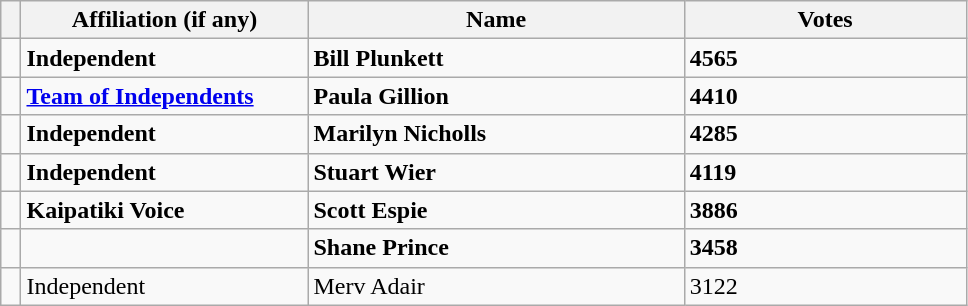<table class="wikitable" style="width:51%;">
<tr>
<th style="width:1%;"></th>
<th style="width:15%;">Affiliation (if any)</th>
<th style="width:20%;">Name</th>
<th style="width:15%;">Votes</th>
</tr>
<tr>
<td bgcolor=></td>
<td><strong>Independent</strong></td>
<td><strong>Bill Plunkett</strong></td>
<td><strong>4565</strong></td>
</tr>
<tr>
<td bgcolor=></td>
<td><strong><a href='#'>Team of Independents</a></strong></td>
<td><strong>Paula Gillion</strong></td>
<td><strong>4410</strong></td>
</tr>
<tr>
<td bgcolor=></td>
<td><strong>Independent</strong></td>
<td><strong>Marilyn Nicholls</strong></td>
<td><strong>4285</strong></td>
</tr>
<tr>
<td bgcolor=></td>
<td><strong>Independent</strong></td>
<td><strong>Stuart Wier</strong></td>
<td><strong>4119</strong></td>
</tr>
<tr>
<td bgcolor=></td>
<td><strong>Kaipatiki Voice</strong></td>
<td><strong>Scott Espie</strong></td>
<td><strong>3886</strong></td>
</tr>
<tr>
<td bgcolor=></td>
<td></td>
<td><strong>Shane Prince</strong></td>
<td><strong>3458</strong></td>
</tr>
<tr>
<td bgcolor=></td>
<td>Independent</td>
<td>Merv Adair</td>
<td>3122</td>
</tr>
</table>
